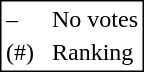<table style="border:1px solid black;">
<tr>
<td>–</td>
<td> </td>
<td>No votes</td>
</tr>
<tr>
<td>(#)</td>
<td> </td>
<td>Ranking</td>
</tr>
</table>
